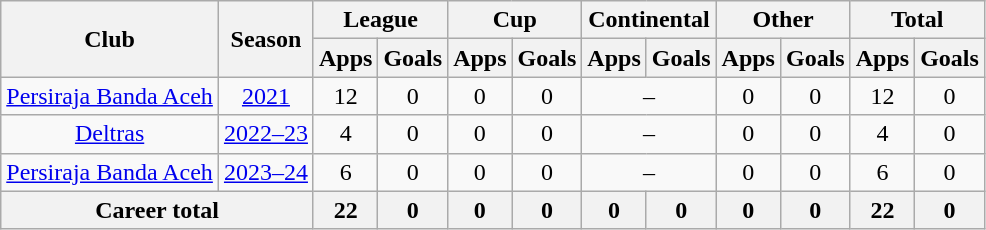<table class="wikitable" style="text-align: center">
<tr>
<th rowspan="2">Club</th>
<th rowspan="2">Season</th>
<th colspan="2">League</th>
<th colspan="2">Cup</th>
<th colspan="2">Continental</th>
<th colspan="2">Other</th>
<th colspan="2">Total</th>
</tr>
<tr>
<th>Apps</th>
<th>Goals</th>
<th>Apps</th>
<th>Goals</th>
<th>Apps</th>
<th>Goals</th>
<th>Apps</th>
<th>Goals</th>
<th>Apps</th>
<th>Goals</th>
</tr>
<tr>
<td rowspan="1"><a href='#'>Persiraja Banda Aceh</a></td>
<td><a href='#'>2021</a></td>
<td>12</td>
<td>0</td>
<td>0</td>
<td>0</td>
<td colspan="2">–</td>
<td>0</td>
<td>0</td>
<td>12</td>
<td>0</td>
</tr>
<tr>
<td rowspan="1"><a href='#'>Deltras</a></td>
<td><a href='#'>2022–23</a></td>
<td>4</td>
<td>0</td>
<td>0</td>
<td>0</td>
<td colspan="2">–</td>
<td>0</td>
<td>0</td>
<td>4</td>
<td>0</td>
</tr>
<tr>
<td><a href='#'>Persiraja Banda Aceh</a></td>
<td><a href='#'>2023–24</a></td>
<td>6</td>
<td>0</td>
<td>0</td>
<td>0</td>
<td colspan="2">–</td>
<td>0</td>
<td>0</td>
<td>6</td>
<td>0</td>
</tr>
<tr>
<th colspan=2>Career total</th>
<th>22</th>
<th>0</th>
<th>0</th>
<th>0</th>
<th>0</th>
<th>0</th>
<th>0</th>
<th>0</th>
<th>22</th>
<th>0</th>
</tr>
</table>
